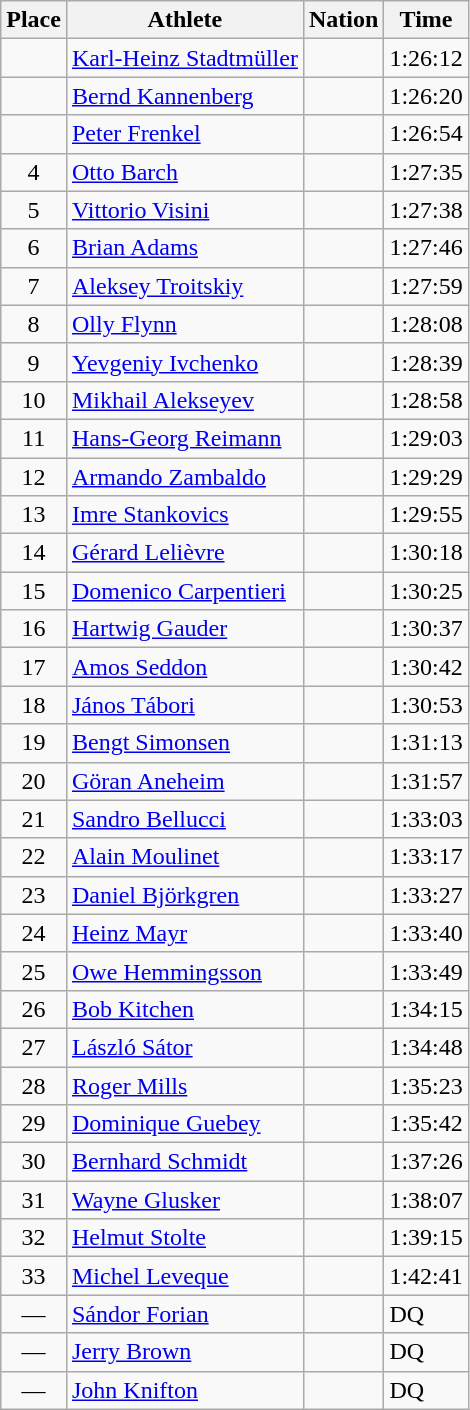<table class=wikitable>
<tr>
<th>Place</th>
<th>Athlete</th>
<th>Nation</th>
<th>Time</th>
</tr>
<tr>
<td align=center></td>
<td><a href='#'>Karl-Heinz Stadtmüller</a></td>
<td></td>
<td>1:26:12</td>
</tr>
<tr>
<td align=center></td>
<td><a href='#'>Bernd Kannenberg</a></td>
<td></td>
<td>1:26:20</td>
</tr>
<tr>
<td align=center></td>
<td><a href='#'>Peter Frenkel</a></td>
<td></td>
<td>1:26:54</td>
</tr>
<tr>
<td align=center>4</td>
<td><a href='#'>Otto Barch</a></td>
<td></td>
<td>1:27:35</td>
</tr>
<tr>
<td align=center>5</td>
<td><a href='#'>Vittorio Visini</a></td>
<td></td>
<td>1:27:38</td>
</tr>
<tr>
<td align=center>6</td>
<td><a href='#'>Brian Adams</a></td>
<td></td>
<td>1:27:46</td>
</tr>
<tr>
<td align=center>7</td>
<td><a href='#'>Aleksey Troitskiy</a></td>
<td></td>
<td>1:27:59</td>
</tr>
<tr>
<td align=center>8</td>
<td><a href='#'>Olly Flynn</a></td>
<td></td>
<td>1:28:08</td>
</tr>
<tr>
<td align=center>9</td>
<td><a href='#'>Yevgeniy Ivchenko</a></td>
<td></td>
<td>1:28:39</td>
</tr>
<tr>
<td align=center>10</td>
<td><a href='#'>Mikhail Alekseyev</a></td>
<td></td>
<td>1:28:58</td>
</tr>
<tr>
<td align=center>11</td>
<td><a href='#'>Hans-Georg Reimann</a></td>
<td></td>
<td>1:29:03</td>
</tr>
<tr>
<td align=center>12</td>
<td><a href='#'>Armando Zambaldo</a></td>
<td></td>
<td>1:29:29</td>
</tr>
<tr>
<td align=center>13</td>
<td><a href='#'>Imre Stankovics</a></td>
<td></td>
<td>1:29:55</td>
</tr>
<tr>
<td align=center>14</td>
<td><a href='#'>Gérard Lelièvre</a></td>
<td></td>
<td>1:30:18</td>
</tr>
<tr>
<td align=center>15</td>
<td><a href='#'>Domenico Carpentieri</a></td>
<td></td>
<td>1:30:25</td>
</tr>
<tr>
<td align=center>16</td>
<td><a href='#'>Hartwig Gauder</a></td>
<td></td>
<td>1:30:37</td>
</tr>
<tr>
<td align=center>17</td>
<td><a href='#'>Amos Seddon</a></td>
<td></td>
<td>1:30:42</td>
</tr>
<tr>
<td align=center>18</td>
<td><a href='#'>János Tábori</a></td>
<td></td>
<td>1:30:53</td>
</tr>
<tr>
<td align=center>19</td>
<td><a href='#'>Bengt Simonsen</a></td>
<td></td>
<td>1:31:13</td>
</tr>
<tr>
<td align=center>20</td>
<td><a href='#'>Göran Aneheim</a></td>
<td></td>
<td>1:31:57</td>
</tr>
<tr>
<td align=center>21</td>
<td><a href='#'>Sandro Bellucci</a></td>
<td></td>
<td>1:33:03</td>
</tr>
<tr>
<td align=center>22</td>
<td><a href='#'>Alain Moulinet</a></td>
<td></td>
<td>1:33:17</td>
</tr>
<tr>
<td align=center>23</td>
<td><a href='#'>Daniel Björkgren</a></td>
<td></td>
<td>1:33:27</td>
</tr>
<tr>
<td align=center>24</td>
<td><a href='#'>Heinz Mayr</a></td>
<td></td>
<td>1:33:40</td>
</tr>
<tr>
<td align=center>25</td>
<td><a href='#'>Owe Hemmingsson</a></td>
<td></td>
<td>1:33:49</td>
</tr>
<tr>
<td align=center>26</td>
<td><a href='#'>Bob Kitchen</a></td>
<td></td>
<td>1:34:15</td>
</tr>
<tr>
<td align=center>27</td>
<td><a href='#'>László Sátor</a></td>
<td></td>
<td>1:34:48</td>
</tr>
<tr>
<td align=center>28</td>
<td><a href='#'>Roger Mills</a></td>
<td></td>
<td>1:35:23</td>
</tr>
<tr>
<td align=center>29</td>
<td><a href='#'>Dominique Guebey</a></td>
<td></td>
<td>1:35:42</td>
</tr>
<tr>
<td align=center>30</td>
<td><a href='#'>Bernhard Schmidt</a></td>
<td></td>
<td>1:37:26</td>
</tr>
<tr>
<td align=center>31</td>
<td><a href='#'>Wayne Glusker</a></td>
<td></td>
<td>1:38:07</td>
</tr>
<tr>
<td align=center>32</td>
<td><a href='#'>Helmut Stolte</a></td>
<td></td>
<td>1:39:15</td>
</tr>
<tr>
<td align=center>33</td>
<td><a href='#'>Michel Leveque</a></td>
<td></td>
<td>1:42:41</td>
</tr>
<tr>
<td align=center>—</td>
<td><a href='#'>Sándor Forian</a></td>
<td></td>
<td>DQ</td>
</tr>
<tr>
<td align=center>—</td>
<td><a href='#'>Jerry Brown</a></td>
<td></td>
<td>DQ</td>
</tr>
<tr>
<td align=center>—</td>
<td><a href='#'>John Knifton</a></td>
<td></td>
<td>DQ</td>
</tr>
</table>
